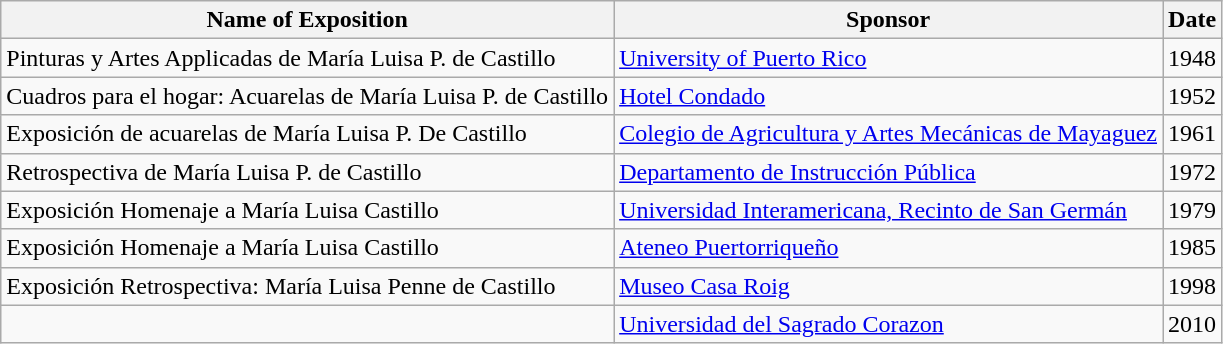<table class="wikitable">
<tr>
<th>Name of Exposition</th>
<th>Sponsor</th>
<th>Date</th>
</tr>
<tr>
<td>Pinturas y Artes Applicadas de María Luisa P. de Castillo</td>
<td><a href='#'>University of Puerto Rico</a></td>
<td>1948</td>
</tr>
<tr>
<td>Cuadros para el hogar: Acuarelas de María Luisa P. de Castillo</td>
<td><a href='#'>Hotel Condado</a></td>
<td>1952</td>
</tr>
<tr>
<td>Exposición de acuarelas de María Luisa P. De Castillo</td>
<td><a href='#'>Colegio de Agricultura y Artes Mecánicas de Mayaguez</a></td>
<td>1961</td>
</tr>
<tr>
<td>Retrospectiva de María Luisa P. de Castillo</td>
<td><a href='#'>Departamento de Instrucción Pública</a></td>
<td>1972</td>
</tr>
<tr>
<td>Exposición Homenaje a María Luisa Castillo</td>
<td><a href='#'>Universidad Interamericana, Recinto de San Germán</a></td>
<td>1979</td>
</tr>
<tr>
<td>Exposición Homenaje a María Luisa Castillo</td>
<td><a href='#'>Ateneo Puertorriqueño</a></td>
<td>1985</td>
</tr>
<tr>
<td>Exposición Retrospectiva: María Luisa Penne de Castillo</td>
<td><a href='#'>Museo Casa Roig</a></td>
<td>1998</td>
</tr>
<tr>
<td></td>
<td><a href='#'>Universidad del Sagrado Corazon</a></td>
<td>2010</td>
</tr>
</table>
